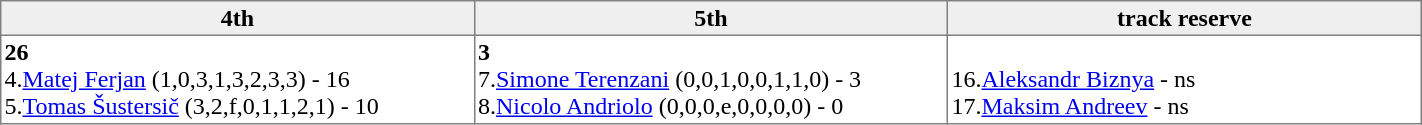<table border=1 cellpadding=2 cellspacing=0 width=75% style="border-collapse:collapse">
<tr align=left style="background:#efefef;">
<th width=15% align=center>4th</th>
<th width=15% align=center>5th</th>
<th width=15% align=center>track reserve</th>
</tr>
<tr align=left>
<td valign=top align=left><strong> 26</strong><br>4.<a href='#'>Matej Ferjan</a> (1,0,3,1,3,2,3,3) - 16<br>5.<a href='#'>Tomas Šustersič</a> (3,2,f,0,1,1,2,1) - 10</td>
<td valign=top align=left><strong> 3</strong><br>7.<a href='#'>Simone Terenzani</a> (0,0,1,0,0,1,1,0) - 3<br>8.<a href='#'>Nicolo Andriolo</a> (0,0,0,e,0,0,0,0) - 0</td>
<td valign=top align=left><br>16.<a href='#'>Aleksandr Biznya</a> - ns<br>17.<a href='#'>Maksim Andreev</a> - ns</td>
</tr>
</table>
